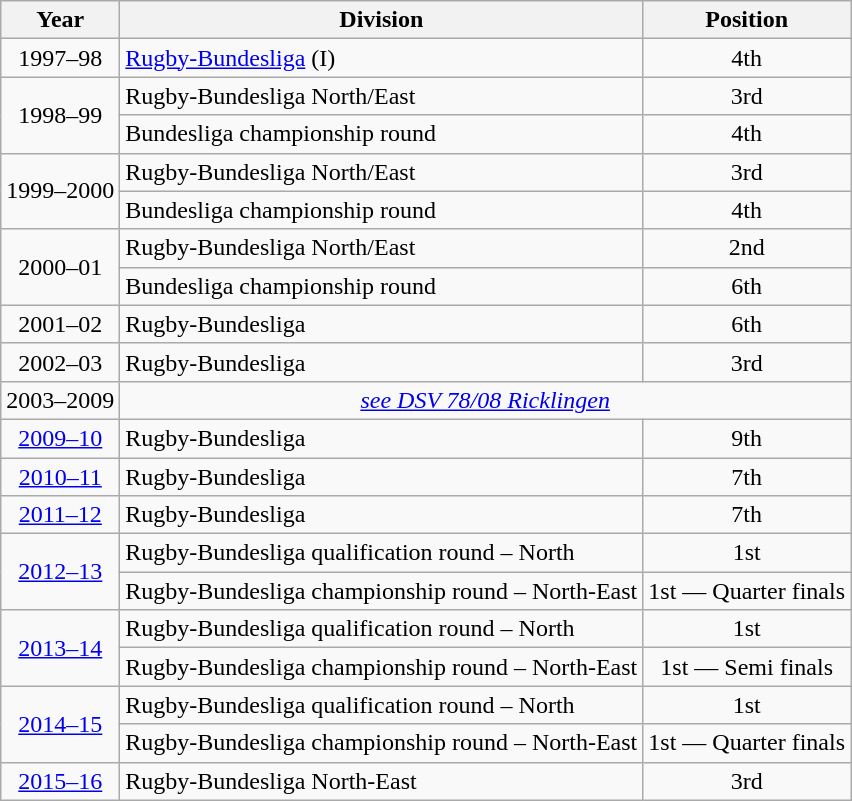<table class="wikitable">
<tr>
<th>Year</th>
<th>Division</th>
<th>Position</th>
</tr>
<tr align="center">
<td>1997–98</td>
<td align="left"><a href='#'>Rugby-Bundesliga</a> (I)</td>
<td>4th</td>
</tr>
<tr align="center">
<td rowspan=2>1998–99</td>
<td align="left">Rugby-Bundesliga North/East</td>
<td>3rd</td>
</tr>
<tr align="center">
<td align="left">Bundesliga championship round</td>
<td>4th</td>
</tr>
<tr align="center">
<td rowspan=2>1999–2000</td>
<td align="left">Rugby-Bundesliga North/East</td>
<td>3rd</td>
</tr>
<tr align="center">
<td align="left">Bundesliga championship round</td>
<td>4th</td>
</tr>
<tr align="center">
<td rowspan=2>2000–01</td>
<td align="left">Rugby-Bundesliga North/East</td>
<td>2nd</td>
</tr>
<tr align="center">
<td align="left">Bundesliga championship round</td>
<td>6th</td>
</tr>
<tr align="center">
<td>2001–02</td>
<td align="left">Rugby-Bundesliga</td>
<td>6th</td>
</tr>
<tr align="center">
<td>2002–03</td>
<td align="left">Rugby-Bundesliga</td>
<td>3rd</td>
</tr>
<tr align="center">
<td>2003–2009</td>
<td colspan=2><em><a href='#'>see DSV 78/08 Ricklingen</a></em></td>
</tr>
<tr align="center">
<td><a href='#'>2009–10</a></td>
<td align="left">Rugby-Bundesliga</td>
<td>9th</td>
</tr>
<tr align="center">
<td><a href='#'>2010–11</a></td>
<td align="left">Rugby-Bundesliga</td>
<td>7th</td>
</tr>
<tr align="center">
<td><a href='#'>2011–12</a></td>
<td align="left">Rugby-Bundesliga</td>
<td>7th</td>
</tr>
<tr align="center">
<td rowspan=2><a href='#'>2012–13</a></td>
<td align="left">Rugby-Bundesliga qualification round – North</td>
<td>1st</td>
</tr>
<tr align="center">
<td align="left">Rugby-Bundesliga championship round – North-East</td>
<td>1st — Quarter finals</td>
</tr>
<tr align="center">
<td rowspan=2><a href='#'>2013–14</a></td>
<td align="left">Rugby-Bundesliga qualification round – North</td>
<td>1st</td>
</tr>
<tr align="center">
<td align="left">Rugby-Bundesliga championship round – North-East</td>
<td>1st — Semi finals</td>
</tr>
<tr align="center">
<td rowspan=2><a href='#'>2014–15</a></td>
<td align="left">Rugby-Bundesliga qualification round – North</td>
<td>1st</td>
</tr>
<tr align="center">
<td align="left">Rugby-Bundesliga championship round – North-East</td>
<td>1st — Quarter finals</td>
</tr>
<tr align="center">
<td><a href='#'>2015–16</a></td>
<td align="left">Rugby-Bundesliga North-East</td>
<td>3rd</td>
</tr>
</table>
